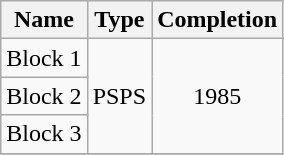<table class="wikitable" style="text-align: center">
<tr>
<th>Name</th>
<th>Type</th>
<th>Completion</th>
</tr>
<tr>
<td>Block 1</td>
<td rowspan="3">PSPS</td>
<td rowspan="3">1985</td>
</tr>
<tr>
<td>Block 2</td>
</tr>
<tr>
<td>Block 3</td>
</tr>
<tr>
</tr>
</table>
